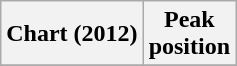<table class="wikitable sortable plainrowheaders" style="text-align:center">
<tr>
<th scope="col">Chart (2012)</th>
<th scope="col">Peak<br>position</th>
</tr>
<tr>
</tr>
</table>
